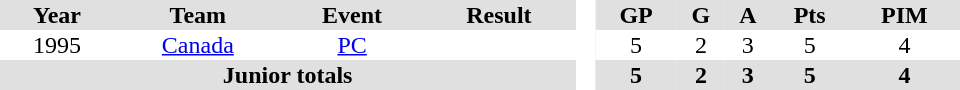<table border="0" cellpadding="1" cellspacing="0" style="text-align:center; width:40em">
<tr ALIGN="centre" bgcolor="#e0e0e0">
<th>Year</th>
<th>Team</th>
<th>Event</th>
<th>Result</th>
<th rowspan="99" bgcolor="#ffffff"> </th>
<th>GP</th>
<th>G</th>
<th>A</th>
<th>Pts</th>
<th>PIM</th>
</tr>
<tr>
<td>1995</td>
<td><a href='#'>Canada</a></td>
<td><a href='#'>PC</a></td>
<td></td>
<td>5</td>
<td>2</td>
<td>3</td>
<td>5</td>
<td>4</td>
</tr>
<tr bgcolor="#e0e0e0">
<th colspan=4>Junior totals</th>
<th>5</th>
<th>2</th>
<th>3</th>
<th>5</th>
<th>4</th>
</tr>
</table>
